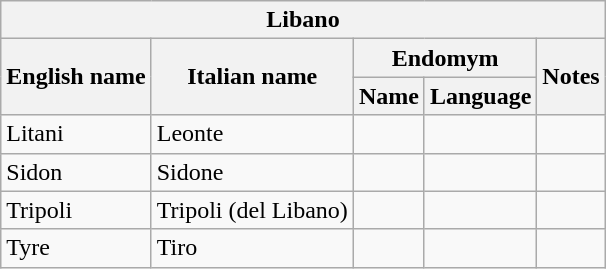<table class="wikitable sortable">
<tr>
<th colspan="5"> Libano</th>
</tr>
<tr>
<th rowspan="2">English name</th>
<th rowspan="2">Italian name</th>
<th colspan="2">Endomym</th>
<th rowspan="2">Notes</th>
</tr>
<tr>
<th>Name</th>
<th>Language</th>
</tr>
<tr>
<td>Litani</td>
<td>Leonte</td>
<td></td>
<td></td>
<td></td>
</tr>
<tr>
<td>Sidon</td>
<td>Sidone</td>
<td></td>
<td></td>
<td></td>
</tr>
<tr>
<td>Tripoli</td>
<td>Tripoli (del Libano)</td>
<td></td>
<td></td>
<td></td>
</tr>
<tr>
<td>Tyre</td>
<td>Tiro</td>
<td></td>
<td></td>
<td></td>
</tr>
</table>
